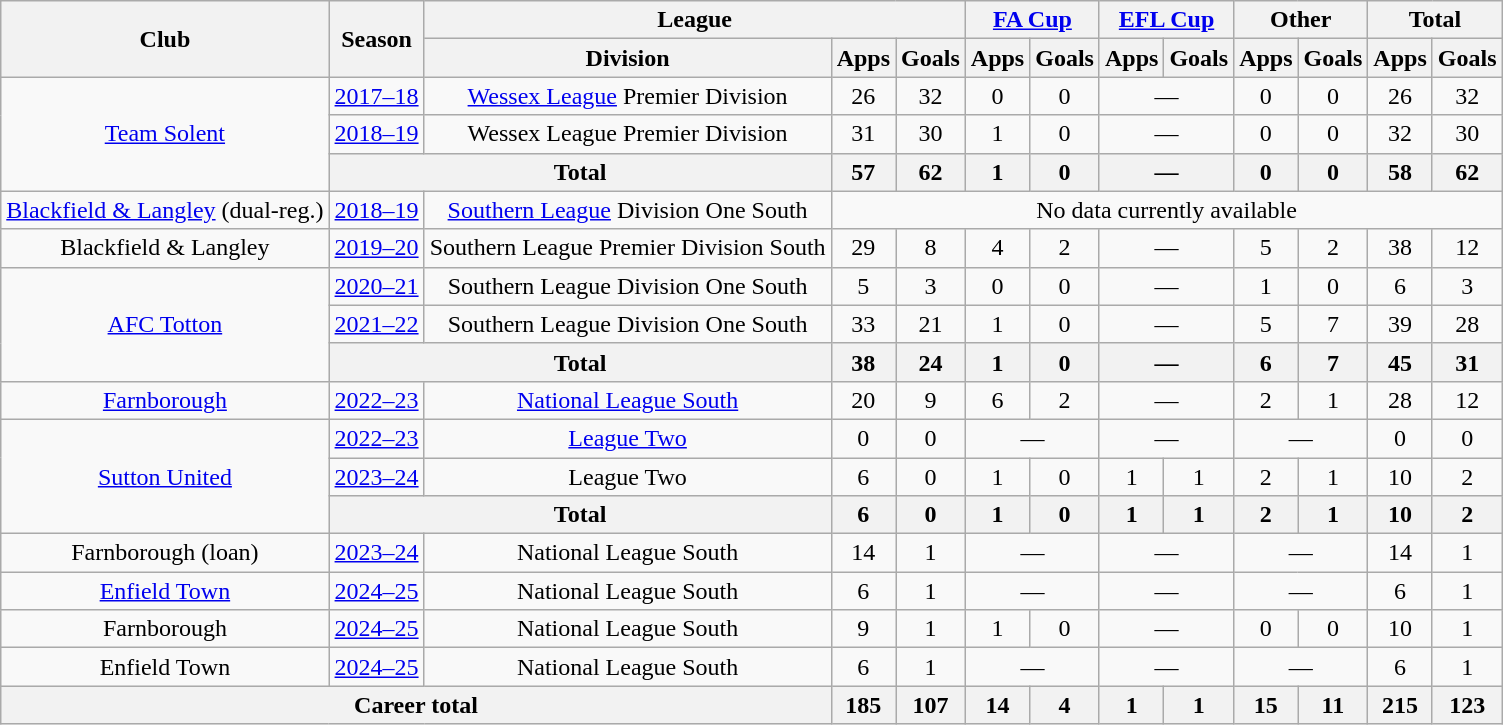<table class="wikitable" style="text-align:center">
<tr>
<th rowspan="2">Club</th>
<th rowspan="2">Season</th>
<th colspan="3">League</th>
<th colspan="2"><a href='#'>FA Cup</a></th>
<th colspan="2"><a href='#'>EFL Cup</a></th>
<th colspan="2">Other</th>
<th colspan="2">Total</th>
</tr>
<tr>
<th>Division</th>
<th>Apps</th>
<th>Goals</th>
<th>Apps</th>
<th>Goals</th>
<th>Apps</th>
<th>Goals</th>
<th>Apps</th>
<th>Goals</th>
<th>Apps</th>
<th>Goals</th>
</tr>
<tr>
<td rowspan="3"><a href='#'>Team Solent</a></td>
<td><a href='#'>2017–18</a></td>
<td><a href='#'>Wessex League</a> Premier Division</td>
<td>26</td>
<td>32</td>
<td>0</td>
<td>0</td>
<td colspan="2">—</td>
<td>0</td>
<td>0</td>
<td>26</td>
<td>32</td>
</tr>
<tr>
<td><a href='#'>2018–19</a></td>
<td>Wessex League Premier Division</td>
<td>31</td>
<td>30</td>
<td>1</td>
<td>0</td>
<td colspan="2">—</td>
<td>0</td>
<td>0</td>
<td>32</td>
<td>30</td>
</tr>
<tr>
<th colspan=2>Total</th>
<th>57</th>
<th>62</th>
<th>1</th>
<th>0</th>
<th colspan="2">—</th>
<th>0</th>
<th>0</th>
<th>58</th>
<th>62</th>
</tr>
<tr>
<td><a href='#'>Blackfield & Langley</a> (dual-reg.)</td>
<td><a href='#'>2018–19</a></td>
<td><a href='#'>Southern League</a> Division One South</td>
<td colspan="10">No data currently available</td>
</tr>
<tr>
<td>Blackfield & Langley</td>
<td><a href='#'>2019–20</a></td>
<td>Southern League Premier Division South</td>
<td>29</td>
<td>8</td>
<td>4</td>
<td>2</td>
<td colspan="2">—</td>
<td>5</td>
<td>2</td>
<td>38</td>
<td>12</td>
</tr>
<tr>
<td rowspan="3"><a href='#'>AFC Totton</a></td>
<td><a href='#'>2020–21</a></td>
<td>Southern League Division One South</td>
<td>5</td>
<td>3</td>
<td>0</td>
<td>0</td>
<td colspan="2">—</td>
<td>1</td>
<td>0</td>
<td>6</td>
<td>3</td>
</tr>
<tr>
<td><a href='#'>2021–22</a></td>
<td>Southern League Division One South</td>
<td>33</td>
<td>21</td>
<td>1</td>
<td>0</td>
<td colspan="2">—</td>
<td>5</td>
<td>7</td>
<td>39</td>
<td>28</td>
</tr>
<tr>
<th colspan=2>Total</th>
<th>38</th>
<th>24</th>
<th>1</th>
<th>0</th>
<th colspan="2">—</th>
<th>6</th>
<th>7</th>
<th>45</th>
<th>31</th>
</tr>
<tr>
<td><a href='#'>Farnborough</a></td>
<td><a href='#'>2022–23</a></td>
<td><a href='#'>National League South</a></td>
<td>20</td>
<td>9</td>
<td>6</td>
<td>2</td>
<td colspan="2">—</td>
<td>2</td>
<td>1</td>
<td>28</td>
<td>12</td>
</tr>
<tr>
<td rowspan="3"><a href='#'>Sutton United</a></td>
<td><a href='#'>2022–23</a></td>
<td><a href='#'>League Two</a></td>
<td>0</td>
<td>0</td>
<td colspan="2">—</td>
<td colspan="2">—</td>
<td colspan="2">—</td>
<td>0</td>
<td>0</td>
</tr>
<tr>
<td><a href='#'>2023–24</a></td>
<td>League Two</td>
<td>6</td>
<td>0</td>
<td>1</td>
<td>0</td>
<td>1</td>
<td>1</td>
<td>2</td>
<td>1</td>
<td>10</td>
<td>2</td>
</tr>
<tr>
<th colspan=2>Total</th>
<th>6</th>
<th>0</th>
<th>1</th>
<th>0</th>
<th>1</th>
<th>1</th>
<th>2</th>
<th>1</th>
<th>10</th>
<th>2</th>
</tr>
<tr>
<td>Farnborough (loan)</td>
<td><a href='#'>2023–24</a></td>
<td>National League South</td>
<td>14</td>
<td>1</td>
<td colspan="2">—</td>
<td colspan="2">—</td>
<td colspan="2">—</td>
<td>14</td>
<td>1</td>
</tr>
<tr>
<td><a href='#'>Enfield Town</a></td>
<td><a href='#'>2024–25</a></td>
<td>National League South</td>
<td>6</td>
<td>1</td>
<td colspan="2">—</td>
<td colspan="2">—</td>
<td colspan="2">—</td>
<td>6</td>
<td>1</td>
</tr>
<tr>
<td>Farnborough</td>
<td><a href='#'>2024–25</a></td>
<td>National League South</td>
<td>9</td>
<td>1</td>
<td>1</td>
<td>0</td>
<td colspan="2">—</td>
<td>0</td>
<td>0</td>
<td>10</td>
<td>1</td>
</tr>
<tr>
<td>Enfield Town</td>
<td><a href='#'>2024–25</a></td>
<td>National League South</td>
<td>6</td>
<td>1</td>
<td colspan="2">—</td>
<td colspan="2">—</td>
<td colspan="2">—</td>
<td>6</td>
<td>1</td>
</tr>
<tr>
<th colspan=3>Career total</th>
<th>185</th>
<th>107</th>
<th>14</th>
<th>4</th>
<th>1</th>
<th>1</th>
<th>15</th>
<th>11</th>
<th>215</th>
<th>123</th>
</tr>
</table>
